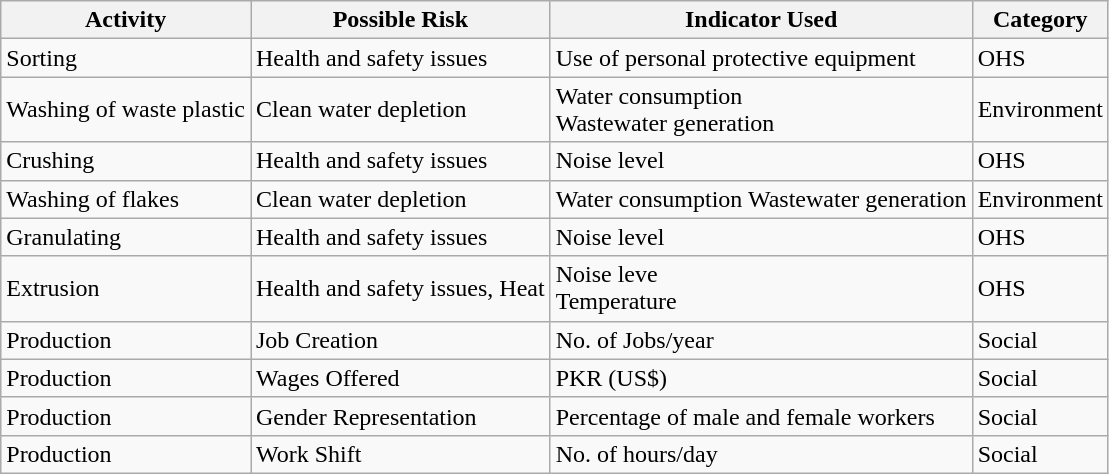<table class="wikitable">
<tr>
<th>Activity</th>
<th>Possible Risk</th>
<th>Indicator Used</th>
<th>Category</th>
</tr>
<tr>
<td>Sorting</td>
<td>Health and safety issues</td>
<td>Use of personal protective equipment</td>
<td>OHS</td>
</tr>
<tr>
<td>Washing of waste plastic</td>
<td>Clean water depletion</td>
<td>Water consumption<br>Wastewater generation</td>
<td>Environment</td>
</tr>
<tr>
<td>Crushing</td>
<td>Health and safety issues</td>
<td>Noise level</td>
<td>OHS</td>
</tr>
<tr>
<td>Washing of flakes</td>
<td>Clean water depletion</td>
<td>Water consumption Wastewater generation</td>
<td>Environment</td>
</tr>
<tr>
<td>Granulating</td>
<td>Health and safety issues</td>
<td>Noise level</td>
<td>OHS</td>
</tr>
<tr>
<td>Extrusion</td>
<td>Health and safety issues, Heat</td>
<td>Noise leve<br>Temperature</td>
<td>OHS</td>
</tr>
<tr>
<td>Production</td>
<td>Job Creation</td>
<td>No. of Jobs/year</td>
<td>Social</td>
</tr>
<tr>
<td>Production</td>
<td>Wages Offered</td>
<td>PKR (US$)</td>
<td>Social</td>
</tr>
<tr>
<td>Production</td>
<td>Gender Representation</td>
<td>Percentage of male and female workers</td>
<td>Social</td>
</tr>
<tr>
<td>Production</td>
<td>Work Shift</td>
<td>No. of hours/day</td>
<td>Social</td>
</tr>
</table>
